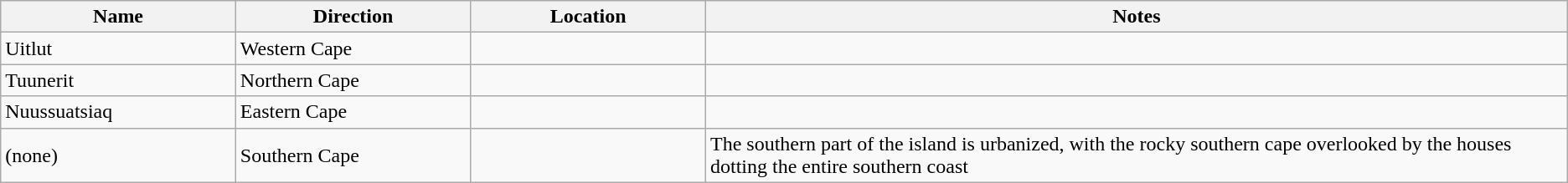<table class="wikitable">
<tr>
<th width="15%">Name</th>
<th width="15%">Direction</th>
<th width="15%">Location</th>
<th>Notes</th>
</tr>
<tr>
<td>Uitlut</td>
<td>Western Cape</td>
<td></td>
<td></td>
</tr>
<tr>
<td>Tuunerit</td>
<td>Northern Cape</td>
<td></td>
<td></td>
</tr>
<tr>
<td>Nuussuatsiaq</td>
<td>Eastern Cape</td>
<td></td>
<td></td>
</tr>
<tr>
<td>(none)</td>
<td>Southern Cape</td>
<td></td>
<td>The southern part of the island is urbanized, with the rocky southern cape overlooked by the houses dotting the entire southern coast</td>
</tr>
</table>
